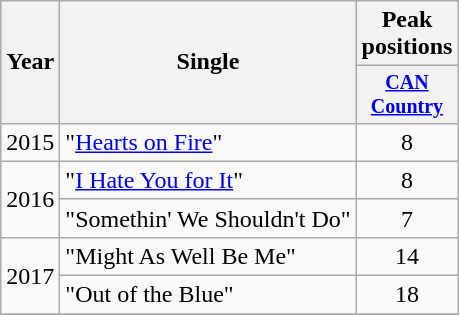<table class="wikitable" style="text-align:center;">
<tr>
<th rowspan="2">Year</th>
<th rowspan="2">Single</th>
<th>Peak<br>positions</th>
</tr>
<tr style="font-size:smaller;">
<th><a href='#'>CAN<br>Country</a><br></th>
</tr>
<tr>
<td>2015</td>
<td align="left">"<a href='#'>Hearts on Fire</a>"</td>
<td>8</td>
</tr>
<tr>
<td rowspan="2">2016</td>
<td align="left">"<a href='#'>I Hate You for It</a>"</td>
<td>8</td>
</tr>
<tr>
<td align="left">"Somethin' We Shouldn't Do"</td>
<td>7</td>
</tr>
<tr>
<td rowspan="2">2017</td>
<td align="left">"Might As Well Be Me"</td>
<td>14</td>
</tr>
<tr>
<td align="left">"Out of the Blue"</td>
<td>18</td>
</tr>
<tr>
</tr>
</table>
